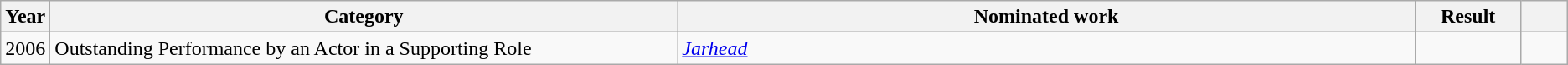<table class=wikitable>
<tr>
<th scope="col" style="width:1em;">Year</th>
<th scope="col" style="width:33em;">Category</th>
<th scope="col" style="width:39em;">Nominated work</th>
<th scope="col" style="width:5em;">Result</th>
<th scope="col" style="width:2em;"></th>
</tr>
<tr>
<td>2006</td>
<td>Outstanding Performance by an Actor in a Supporting Role</td>
<td><em><a href='#'>Jarhead</a></em></td>
<td></td>
<td></td>
</tr>
</table>
